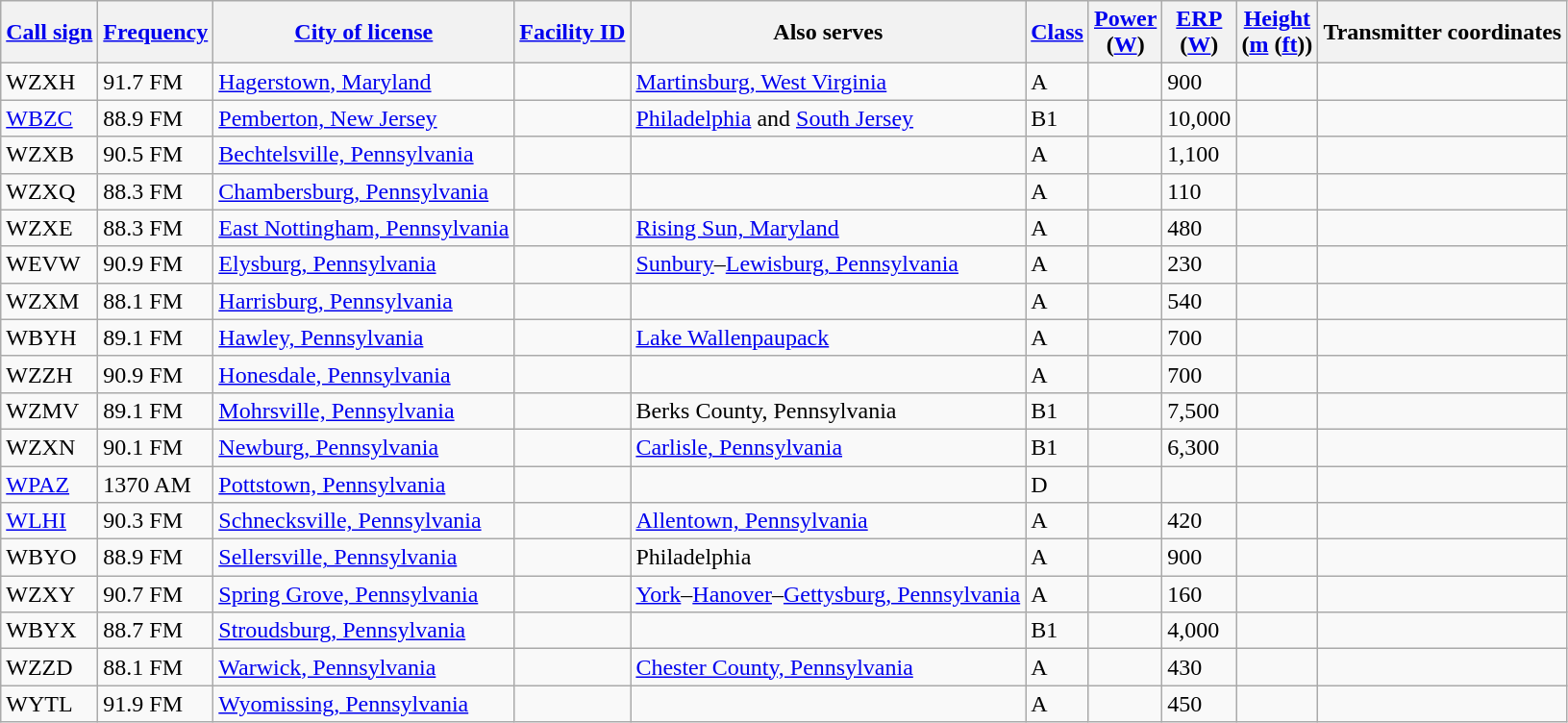<table class="wikitable sortable">
<tr>
<th><a href='#'>Call sign</a></th>
<th data-sort-type="number"><a href='#'>Frequency</a></th>
<th><a href='#'>City of license</a></th>
<th data-sort-type="number"><a href='#'>Facility ID</a></th>
<th>Also serves</th>
<th><a href='#'>Class</a></th>
<th data-sort-type="number"><a href='#'>Power</a><br>(<a href='#'>W</a>)</th>
<th data-sort-type="number"><a href='#'>ERP</a><br>(<a href='#'>W</a>)</th>
<th data-sort-type="number"><a href='#'>Height</a><br>(<a href='#'>m</a> (<a href='#'>ft</a>))</th>
<th class="unsortable">Transmitter coordinates</th>
</tr>
<tr>
<td>WZXH</td>
<td>91.7 FM</td>
<td><a href='#'>Hagerstown, Maryland</a></td>
<td></td>
<td><a href='#'>Martinsburg, West Virginia</a></td>
<td>A</td>
<td></td>
<td>900</td>
<td></td>
<td></td>
</tr>
<tr>
<td><a href='#'>WBZC</a></td>
<td>88.9 FM</td>
<td><a href='#'>Pemberton, New Jersey</a></td>
<td></td>
<td><a href='#'>Philadelphia</a> and <a href='#'>South Jersey</a></td>
<td>B1</td>
<td></td>
<td>10,000</td>
<td></td>
<td></td>
</tr>
<tr>
<td>WZXB</td>
<td>90.5 FM</td>
<td><a href='#'>Bechtelsville, Pennsylvania</a></td>
<td></td>
<td></td>
<td>A</td>
<td></td>
<td>1,100</td>
<td></td>
<td></td>
</tr>
<tr>
<td>WZXQ</td>
<td>88.3 FM</td>
<td><a href='#'>Chambersburg, Pennsylvania</a></td>
<td></td>
<td></td>
<td>A</td>
<td></td>
<td>110</td>
<td></td>
<td></td>
</tr>
<tr>
<td>WZXE</td>
<td>88.3 FM</td>
<td><a href='#'>East Nottingham, Pennsylvania</a></td>
<td></td>
<td><a href='#'>Rising Sun, Maryland</a></td>
<td>A</td>
<td></td>
<td>480</td>
<td></td>
<td></td>
</tr>
<tr>
<td>WEVW</td>
<td>90.9 FM</td>
<td><a href='#'>Elysburg, Pennsylvania</a></td>
<td></td>
<td><a href='#'>Sunbury</a>–<a href='#'>Lewisburg, Pennsylvania</a></td>
<td>A</td>
<td></td>
<td>230</td>
<td></td>
<td></td>
</tr>
<tr>
<td>WZXM</td>
<td>88.1 FM</td>
<td><a href='#'>Harrisburg, Pennsylvania</a></td>
<td></td>
<td></td>
<td>A</td>
<td></td>
<td>540</td>
<td></td>
<td></td>
</tr>
<tr>
<td>WBYH</td>
<td>89.1 FM</td>
<td><a href='#'>Hawley, Pennsylvania</a></td>
<td></td>
<td><a href='#'>Lake Wallenpaupack</a></td>
<td>A</td>
<td></td>
<td>700</td>
<td></td>
<td></td>
</tr>
<tr>
<td>WZZH</td>
<td>90.9 FM</td>
<td><a href='#'>Honesdale, Pennsylvania</a></td>
<td></td>
<td></td>
<td>A</td>
<td></td>
<td>700</td>
<td></td>
<td></td>
</tr>
<tr>
<td>WZMV</td>
<td>89.1 FM</td>
<td><a href='#'>Mohrsville, Pennsylvania</a></td>
<td></td>
<td>Berks County, Pennsylvania</td>
<td>B1</td>
<td></td>
<td>7,500</td>
<td></td>
<td></td>
</tr>
<tr>
<td>WZXN</td>
<td>90.1 FM</td>
<td><a href='#'>Newburg, Pennsylvania</a></td>
<td></td>
<td><a href='#'>Carlisle, Pennsylvania</a></td>
<td>B1</td>
<td></td>
<td>6,300</td>
<td></td>
<td></td>
</tr>
<tr>
<td><a href='#'>WPAZ</a></td>
<td>1370 AM</td>
<td><a href='#'>Pottstown, Pennsylvania</a></td>
<td></td>
<td></td>
<td>D</td>
<td></td>
<td></td>
<td></td>
<td></td>
</tr>
<tr>
<td><a href='#'>WLHI</a></td>
<td>90.3 FM</td>
<td><a href='#'>Schnecksville, Pennsylvania</a></td>
<td></td>
<td><a href='#'>Allentown, Pennsylvania</a></td>
<td>A</td>
<td></td>
<td>420</td>
<td></td>
<td></td>
</tr>
<tr>
<td>WBYO</td>
<td>88.9 FM</td>
<td><a href='#'>Sellersville, Pennsylvania</a></td>
<td></td>
<td>Philadelphia</td>
<td>A</td>
<td></td>
<td>900</td>
<td></td>
<td></td>
</tr>
<tr>
<td>WZXY</td>
<td>90.7 FM</td>
<td><a href='#'>Spring Grove, Pennsylvania</a></td>
<td></td>
<td><a href='#'>York</a>–<a href='#'>Hanover</a>–<a href='#'>Gettysburg, Pennsylvania</a></td>
<td>A</td>
<td></td>
<td>160</td>
<td></td>
<td></td>
</tr>
<tr>
<td>WBYX</td>
<td>88.7 FM</td>
<td><a href='#'>Stroudsburg, Pennsylvania</a></td>
<td></td>
<td></td>
<td>B1</td>
<td></td>
<td>4,000</td>
<td></td>
<td></td>
</tr>
<tr>
<td>WZZD</td>
<td>88.1 FM</td>
<td><a href='#'>Warwick, Pennsylvania</a></td>
<td></td>
<td><a href='#'>Chester County, Pennsylvania</a></td>
<td>A</td>
<td></td>
<td>430</td>
<td></td>
<td></td>
</tr>
<tr>
<td>WYTL</td>
<td>91.9 FM</td>
<td><a href='#'>Wyomissing, Pennsylvania</a></td>
<td></td>
<td></td>
<td>A</td>
<td></td>
<td>450</td>
<td></td>
<td></td>
</tr>
</table>
